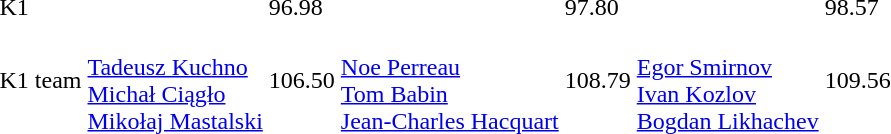<table>
<tr>
<td>K1</td>
<td></td>
<td>96.98</td>
<td></td>
<td>97.80</td>
<td></td>
<td>98.57</td>
</tr>
<tr>
<td>K1 team</td>
<td><br><a href='#'>Tadeusz Kuchno</a><br><a href='#'>Michał Ciągło</a><br><a href='#'>Mikołaj Mastalski</a></td>
<td>106.50</td>
<td><br><a href='#'>Noe Perreau</a><br><a href='#'>Tom Babin</a><br><a href='#'>Jean-Charles Hacquart</a></td>
<td>108.79</td>
<td><br><a href='#'>Egor Smirnov</a><br><a href='#'>Ivan Kozlov</a><br><a href='#'>Bogdan Likhachev</a></td>
<td>109.56</td>
</tr>
</table>
